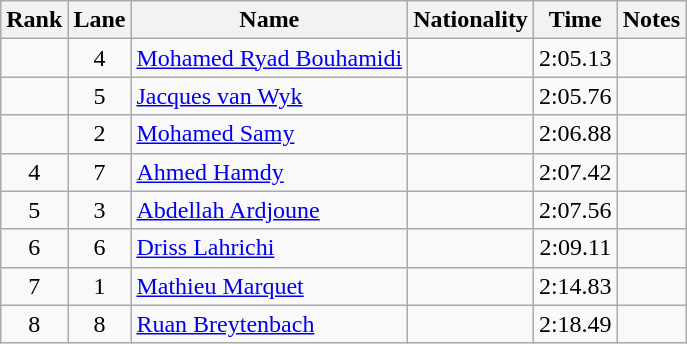<table class="wikitable sortable" style="text-align:center">
<tr>
<th>Rank</th>
<th>Lane</th>
<th>Name</th>
<th>Nationality</th>
<th>Time</th>
<th>Notes</th>
</tr>
<tr>
<td></td>
<td>4</td>
<td align=left><a href='#'>Mohamed Ryad Bouhamidi</a></td>
<td align=left></td>
<td>2:05.13</td>
<td></td>
</tr>
<tr>
<td></td>
<td>5</td>
<td align=left><a href='#'>Jacques van Wyk</a></td>
<td align=left></td>
<td>2:05.76</td>
<td></td>
</tr>
<tr>
<td></td>
<td>2</td>
<td align=left><a href='#'>Mohamed Samy</a></td>
<td align=left></td>
<td>2:06.88</td>
<td></td>
</tr>
<tr>
<td>4</td>
<td>7</td>
<td align=left><a href='#'>Ahmed Hamdy</a></td>
<td align=left></td>
<td>2:07.42</td>
<td></td>
</tr>
<tr>
<td>5</td>
<td>3</td>
<td align=left><a href='#'>Abdellah Ardjoune</a></td>
<td align=left></td>
<td>2:07.56</td>
<td></td>
</tr>
<tr>
<td>6</td>
<td>6</td>
<td align=left><a href='#'>Driss Lahrichi</a></td>
<td align=left></td>
<td>2:09.11</td>
<td></td>
</tr>
<tr>
<td>7</td>
<td>1</td>
<td align=left><a href='#'>Mathieu Marquet</a></td>
<td align=left></td>
<td>2:14.83</td>
<td></td>
</tr>
<tr>
<td>8</td>
<td>8</td>
<td align=left><a href='#'>Ruan Breytenbach</a></td>
<td align=left></td>
<td>2:18.49</td>
<td></td>
</tr>
</table>
